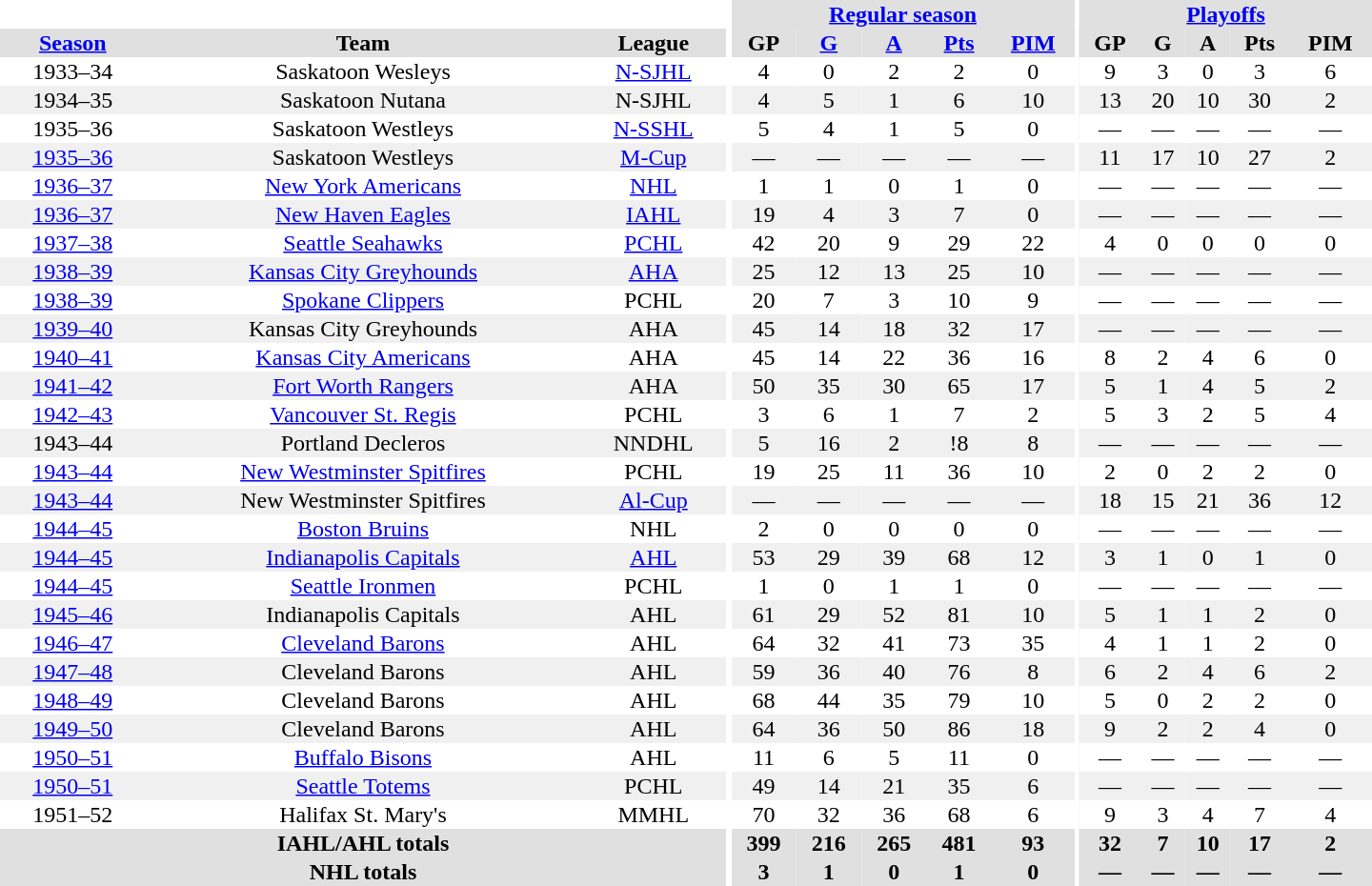<table border="0" cellpadding="1" cellspacing="0" style="text-align:center; width:60em">
<tr bgcolor="#e0e0e0">
<th colspan="3" bgcolor="#ffffff"></th>
<th rowspan="100" bgcolor="#ffffff"></th>
<th colspan="5"><a href='#'>Regular season</a></th>
<th rowspan="100" bgcolor="#ffffff"></th>
<th colspan="5"><a href='#'>Playoffs</a></th>
</tr>
<tr bgcolor="#e0e0e0">
<th><a href='#'>Season</a></th>
<th>Team</th>
<th>League</th>
<th>GP</th>
<th><a href='#'>G</a></th>
<th><a href='#'>A</a></th>
<th><a href='#'>Pts</a></th>
<th><a href='#'>PIM</a></th>
<th>GP</th>
<th>G</th>
<th>A</th>
<th>Pts</th>
<th>PIM</th>
</tr>
<tr>
<td>1933–34</td>
<td>Saskatoon Wesleys</td>
<td><a href='#'>N-SJHL</a></td>
<td>4</td>
<td>0</td>
<td>2</td>
<td>2</td>
<td>0</td>
<td>9</td>
<td>3</td>
<td>0</td>
<td>3</td>
<td>6</td>
</tr>
<tr bgcolor="#f0f0f0">
<td>1934–35</td>
<td>Saskatoon Nutana</td>
<td>N-SJHL</td>
<td>4</td>
<td>5</td>
<td>1</td>
<td>6</td>
<td>10</td>
<td>13</td>
<td>20</td>
<td>10</td>
<td>30</td>
<td>2</td>
</tr>
<tr>
<td>1935–36</td>
<td>Saskatoon Westleys</td>
<td><a href='#'>N-SSHL</a></td>
<td>5</td>
<td>4</td>
<td>1</td>
<td>5</td>
<td>0</td>
<td>—</td>
<td>—</td>
<td>—</td>
<td>—</td>
<td>—</td>
</tr>
<tr bgcolor="#f0f0f0">
<td><a href='#'>1935–36</a></td>
<td>Saskatoon Westleys</td>
<td><a href='#'>M-Cup</a></td>
<td>—</td>
<td>—</td>
<td>—</td>
<td>—</td>
<td>—</td>
<td>11</td>
<td>17</td>
<td>10</td>
<td>27</td>
<td>2</td>
</tr>
<tr>
<td><a href='#'>1936–37</a></td>
<td><a href='#'>New York Americans</a></td>
<td><a href='#'>NHL</a></td>
<td>1</td>
<td>1</td>
<td>0</td>
<td>1</td>
<td>0</td>
<td>—</td>
<td>—</td>
<td>—</td>
<td>—</td>
<td>—</td>
</tr>
<tr bgcolor="#f0f0f0">
<td><a href='#'>1936–37</a></td>
<td><a href='#'>New Haven Eagles</a></td>
<td><a href='#'>IAHL</a></td>
<td>19</td>
<td>4</td>
<td>3</td>
<td>7</td>
<td>0</td>
<td>—</td>
<td>—</td>
<td>—</td>
<td>—</td>
<td>—</td>
</tr>
<tr>
<td><a href='#'>1937–38</a></td>
<td><a href='#'>Seattle Seahawks</a></td>
<td><a href='#'>PCHL</a></td>
<td>42</td>
<td>20</td>
<td>9</td>
<td>29</td>
<td>22</td>
<td>4</td>
<td>0</td>
<td>0</td>
<td>0</td>
<td>0</td>
</tr>
<tr bgcolor="#f0f0f0">
<td><a href='#'>1938–39</a></td>
<td><a href='#'>Kansas City Greyhounds</a></td>
<td><a href='#'>AHA</a></td>
<td>25</td>
<td>12</td>
<td>13</td>
<td>25</td>
<td>10</td>
<td>—</td>
<td>—</td>
<td>—</td>
<td>—</td>
<td>—</td>
</tr>
<tr>
<td><a href='#'>1938–39</a></td>
<td><a href='#'>Spokane Clippers</a></td>
<td>PCHL</td>
<td>20</td>
<td>7</td>
<td>3</td>
<td>10</td>
<td>9</td>
<td>—</td>
<td>—</td>
<td>—</td>
<td>—</td>
<td>—</td>
</tr>
<tr bgcolor="#f0f0f0">
<td><a href='#'>1939–40</a></td>
<td>Kansas City Greyhounds</td>
<td>AHA</td>
<td>45</td>
<td>14</td>
<td>18</td>
<td>32</td>
<td>17</td>
<td>—</td>
<td>—</td>
<td>—</td>
<td>—</td>
<td>—</td>
</tr>
<tr>
<td><a href='#'>1940–41</a></td>
<td><a href='#'>Kansas City Americans</a></td>
<td>AHA</td>
<td>45</td>
<td>14</td>
<td>22</td>
<td>36</td>
<td>16</td>
<td>8</td>
<td>2</td>
<td>4</td>
<td>6</td>
<td>0</td>
</tr>
<tr bgcolor="#f0f0f0">
<td><a href='#'>1941–42</a></td>
<td><a href='#'>Fort Worth Rangers</a></td>
<td>AHA</td>
<td>50</td>
<td>35</td>
<td>30</td>
<td>65</td>
<td>17</td>
<td>5</td>
<td>1</td>
<td>4</td>
<td>5</td>
<td>2</td>
</tr>
<tr>
<td><a href='#'>1942–43</a></td>
<td><a href='#'>Vancouver St. Regis</a></td>
<td>PCHL</td>
<td>3</td>
<td>6</td>
<td>1</td>
<td>7</td>
<td>2</td>
<td>5</td>
<td>3</td>
<td>2</td>
<td>5</td>
<td>4</td>
</tr>
<tr bgcolor="#f0f0f0">
<td>1943–44</td>
<td>Portland Decleros</td>
<td>NNDHL</td>
<td>5</td>
<td>16</td>
<td>2</td>
<td>!8</td>
<td>8</td>
<td>—</td>
<td>—</td>
<td>—</td>
<td>—</td>
<td>—</td>
</tr>
<tr>
<td><a href='#'>1943–44</a></td>
<td><a href='#'>New Westminster Spitfires</a></td>
<td>PCHL</td>
<td>19</td>
<td>25</td>
<td>11</td>
<td>36</td>
<td>10</td>
<td>2</td>
<td>0</td>
<td>2</td>
<td>2</td>
<td>0</td>
</tr>
<tr bgcolor="#f0f0f0">
<td><a href='#'>1943–44</a></td>
<td>New Westminster Spitfires</td>
<td><a href='#'>Al-Cup</a></td>
<td>—</td>
<td>—</td>
<td>—</td>
<td>—</td>
<td>—</td>
<td>18</td>
<td>15</td>
<td>21</td>
<td>36</td>
<td>12</td>
</tr>
<tr>
<td><a href='#'>1944–45</a></td>
<td><a href='#'>Boston Bruins</a></td>
<td>NHL</td>
<td>2</td>
<td>0</td>
<td>0</td>
<td>0</td>
<td>0</td>
<td>—</td>
<td>—</td>
<td>—</td>
<td>—</td>
<td>—</td>
</tr>
<tr bgcolor="#f0f0f0">
<td><a href='#'>1944–45</a></td>
<td><a href='#'>Indianapolis Capitals</a></td>
<td><a href='#'>AHL</a></td>
<td>53</td>
<td>29</td>
<td>39</td>
<td>68</td>
<td>12</td>
<td>3</td>
<td>1</td>
<td>0</td>
<td>1</td>
<td>0</td>
</tr>
<tr>
<td><a href='#'>1944–45</a></td>
<td><a href='#'>Seattle Ironmen</a></td>
<td>PCHL</td>
<td>1</td>
<td>0</td>
<td>1</td>
<td>1</td>
<td>0</td>
<td>—</td>
<td>—</td>
<td>—</td>
<td>—</td>
<td>—</td>
</tr>
<tr bgcolor="#f0f0f0">
<td><a href='#'>1945–46</a></td>
<td>Indianapolis Capitals</td>
<td>AHL</td>
<td>61</td>
<td>29</td>
<td>52</td>
<td>81</td>
<td>10</td>
<td>5</td>
<td>1</td>
<td>1</td>
<td>2</td>
<td>0</td>
</tr>
<tr>
<td><a href='#'>1946–47</a></td>
<td><a href='#'>Cleveland Barons</a></td>
<td>AHL</td>
<td>64</td>
<td>32</td>
<td>41</td>
<td>73</td>
<td>35</td>
<td>4</td>
<td>1</td>
<td>1</td>
<td>2</td>
<td>0</td>
</tr>
<tr bgcolor="#f0f0f0">
<td><a href='#'>1947–48</a></td>
<td>Cleveland Barons</td>
<td>AHL</td>
<td>59</td>
<td>36</td>
<td>40</td>
<td>76</td>
<td>8</td>
<td>6</td>
<td>2</td>
<td>4</td>
<td>6</td>
<td>2</td>
</tr>
<tr>
<td><a href='#'>1948–49</a></td>
<td>Cleveland Barons</td>
<td>AHL</td>
<td>68</td>
<td>44</td>
<td>35</td>
<td>79</td>
<td>10</td>
<td>5</td>
<td>0</td>
<td>2</td>
<td>2</td>
<td>0</td>
</tr>
<tr bgcolor="#f0f0f0">
<td><a href='#'>1949–50</a></td>
<td>Cleveland Barons</td>
<td>AHL</td>
<td>64</td>
<td>36</td>
<td>50</td>
<td>86</td>
<td>18</td>
<td>9</td>
<td>2</td>
<td>2</td>
<td>4</td>
<td>0</td>
</tr>
<tr>
<td><a href='#'>1950–51</a></td>
<td><a href='#'>Buffalo Bisons</a></td>
<td>AHL</td>
<td>11</td>
<td>6</td>
<td>5</td>
<td>11</td>
<td>0</td>
<td>—</td>
<td>—</td>
<td>—</td>
<td>—</td>
<td>—</td>
</tr>
<tr bgcolor="#f0f0f0">
<td><a href='#'>1950–51</a></td>
<td><a href='#'>Seattle Totems</a></td>
<td>PCHL</td>
<td>49</td>
<td>14</td>
<td>21</td>
<td>35</td>
<td>6</td>
<td>—</td>
<td>—</td>
<td>—</td>
<td>—</td>
<td>—</td>
</tr>
<tr>
<td>1951–52</td>
<td>Halifax St. Mary's</td>
<td>MMHL</td>
<td>70</td>
<td>32</td>
<td>36</td>
<td>68</td>
<td>6</td>
<td>9</td>
<td>3</td>
<td>4</td>
<td>7</td>
<td>4</td>
</tr>
<tr bgcolor="#e0e0e0">
<th colspan="3">IAHL/AHL totals</th>
<th>399</th>
<th>216</th>
<th>265</th>
<th>481</th>
<th>93</th>
<th>32</th>
<th>7</th>
<th>10</th>
<th>17</th>
<th>2</th>
</tr>
<tr bgcolor="#e0e0e0">
<th colspan="3">NHL totals</th>
<th>3</th>
<th>1</th>
<th>0</th>
<th>1</th>
<th>0</th>
<th>—</th>
<th>—</th>
<th>—</th>
<th>—</th>
<th>—</th>
</tr>
</table>
